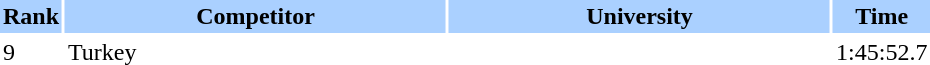<table border="0" cellspacing="2" cellpadding="2">
<tr bgcolor=AAD0FF>
<th width=20>Rank</th>
<th width=250>Competitor</th>
<th width=250>University</th>
<th width=50>Time</th>
</tr>
<tr>
<td>9</td>
<td>Turkey</td>
<td></td>
<td>1:45:52.7</td>
</tr>
</table>
